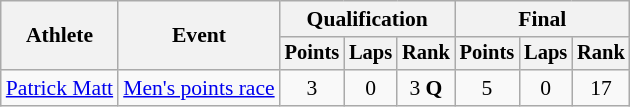<table class=wikitable style="font-size:90%">
<tr>
<th rowspan="2">Athlete</th>
<th rowspan="2">Event</th>
<th colspan=3>Qualification</th>
<th colspan=3>Final</th>
</tr>
<tr style="font-size:95%">
<th>Points</th>
<th>Laps</th>
<th>Rank</th>
<th>Points</th>
<th>Laps</th>
<th>Rank</th>
</tr>
<tr align=center>
<td align=left><a href='#'>Patrick Matt</a></td>
<td align=left><a href='#'>Men's points race</a></td>
<td>3</td>
<td>0</td>
<td>3 <strong>Q</strong></td>
<td>5</td>
<td>0</td>
<td>17</td>
</tr>
</table>
